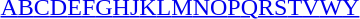<table id="toc" class="toc" summary="Class">
<tr>
<th></th>
</tr>
<tr>
<td><a href='#'>A</a><a href='#'>B</a><a href='#'>C</a><a href='#'>D</a><a href='#'>E</a><a href='#'>F</a><a href='#'>G</a><a href='#'>H</a><a href='#'>J</a><a href='#'>K</a><a href='#'>L</a><a href='#'>M</a><a href='#'>N</a><a href='#'>O</a><a href='#'>P</a><a href='#'>Q</a><a href='#'>R</a><a href='#'>S</a><a href='#'>T</a><a href='#'>V</a><a href='#'>W</a><a href='#'>Y</a></td>
</tr>
</table>
